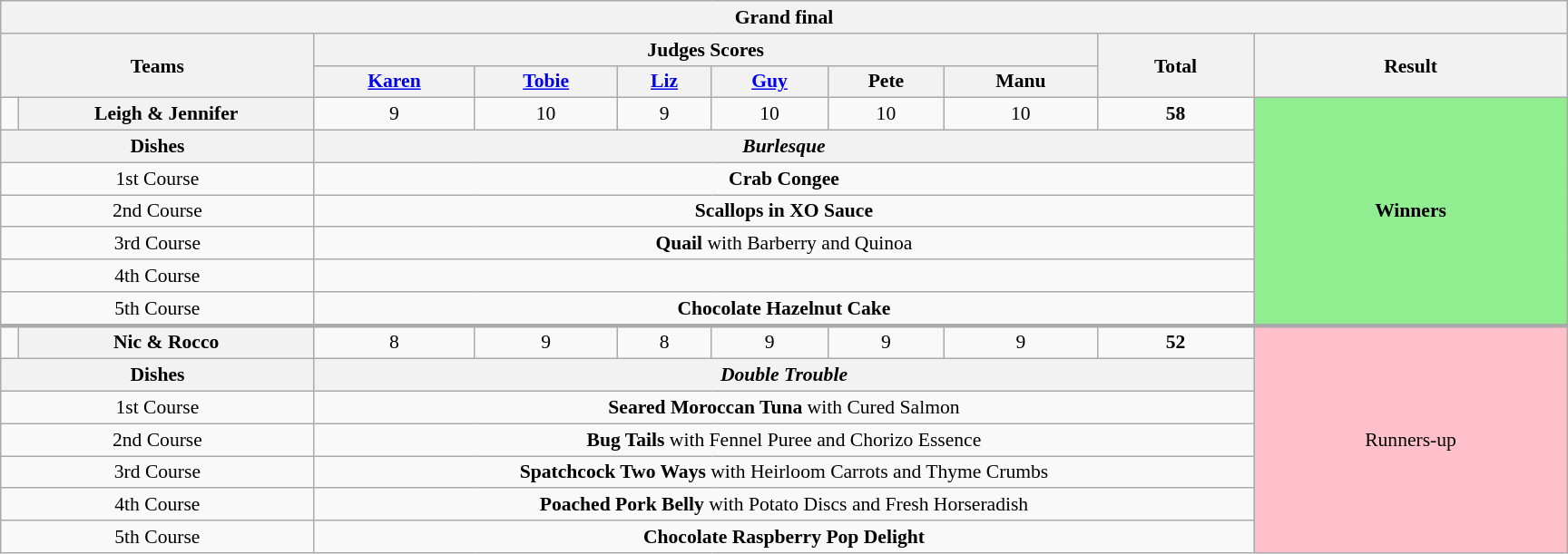<table class="wikitable plainrowheaders" style="text-align:center; font-size:90%; width:80em;margin-left: auto; margin-right: auto; border: none">
<tr>
<th colspan="12" >Grand final</th>
</tr>
<tr>
<th rowspan=2 style="width:20%;" colspan=2>Teams</th>
<th colspan=6 style="width:50%;">Judges Scores</th>
<th rowspan=2 style="width:10%;">Total<br></th>
<th rowspan=2 style="width:20%;">Result</th>
</tr>
<tr>
<th><a href='#'>Karen</a></th>
<th><a href='#'>Tobie</a></th>
<th><a href='#'>Liz</a></th>
<th><a href='#'>Guy</a></th>
<th>Pete</th>
<th>Manu</th>
</tr>
<tr>
<td></td>
<th>Leigh & Jennifer</th>
<td>9</td>
<td>10</td>
<td>9</td>
<td>10</td>
<td>10</td>
<td>10</td>
<td><strong>58</strong></td>
<td rowspan="7" bgcolor=lightgreen><strong>Winners</strong></td>
</tr>
<tr>
<th colspan="2">Dishes</th>
<th colspan="7"><em>Burlesque</em></th>
</tr>
<tr>
<td colspan="2">1st Course</td>
<td colspan="7"><strong>Crab Congee</strong></td>
</tr>
<tr>
<td colspan="2">2nd Course</td>
<td colspan="7"><strong>Scallops in XO Sauce</strong></td>
</tr>
<tr>
<td colspan="2">3rd Course</td>
<td colspan="7"><strong>Quail</strong> with Barberry and Quinoa</td>
</tr>
<tr>
<td colspan="2">4th Course</td>
<td colspan="7"></td>
</tr>
<tr>
<td colspan="2">5th Course</td>
<td colspan="7"><strong>Chocolate Hazelnut Cake</strong></td>
</tr>
<tr style="border-top:3px solid #aaa;">
<td></td>
<th>Nic & Rocco</th>
<td>8</td>
<td>9</td>
<td>8</td>
<td>9</td>
<td>9</td>
<td>9</td>
<td><strong>52</strong></td>
<td rowspan="7" bgcolor=pink>Runners-up</td>
</tr>
<tr>
<th colspan="2">Dishes</th>
<th colspan="7"><em>Double Trouble</em></th>
</tr>
<tr>
<td colspan="2">1st Course</td>
<td colspan="7"><strong>Seared Moroccan Tuna</strong> with Cured Salmon</td>
</tr>
<tr>
<td colspan="2">2nd Course</td>
<td colspan="7"><strong>Bug Tails</strong> with Fennel Puree and Chorizo Essence</td>
</tr>
<tr>
<td colspan="2">3rd Course</td>
<td colspan="7"><strong>Spatchcock Two Ways</strong> with Heirloom Carrots and Thyme Crumbs</td>
</tr>
<tr>
<td colspan="2">4th Course</td>
<td colspan="7"><strong>Poached Pork Belly</strong> with Potato Discs and Fresh Horseradish</td>
</tr>
<tr>
<td colspan="2">5th Course</td>
<td colspan="7"><strong>Chocolate Raspberry Pop Delight</strong></td>
</tr>
</table>
